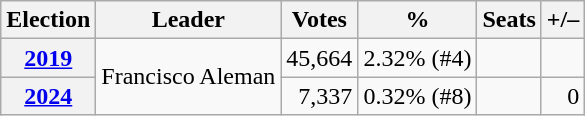<table class=wikitable style="text-align: right;">
<tr>
<th>Election</th>
<th>Leader</th>
<th>Votes</th>
<th>%</th>
<th>Seats</th>
<th>+/–</th>
</tr>
<tr>
<th><a href='#'>2019</a></th>
<td rowspan=2>Francisco Aleman</td>
<td>45,664</td>
<td>2.32% (#4)</td>
<td></td>
<td></td>
</tr>
<tr>
<th><a href='#'>2024</a></th>
<td>7,337</td>
<td>0.32% (#8)</td>
<td></td>
<td> 0</td>
</tr>
</table>
